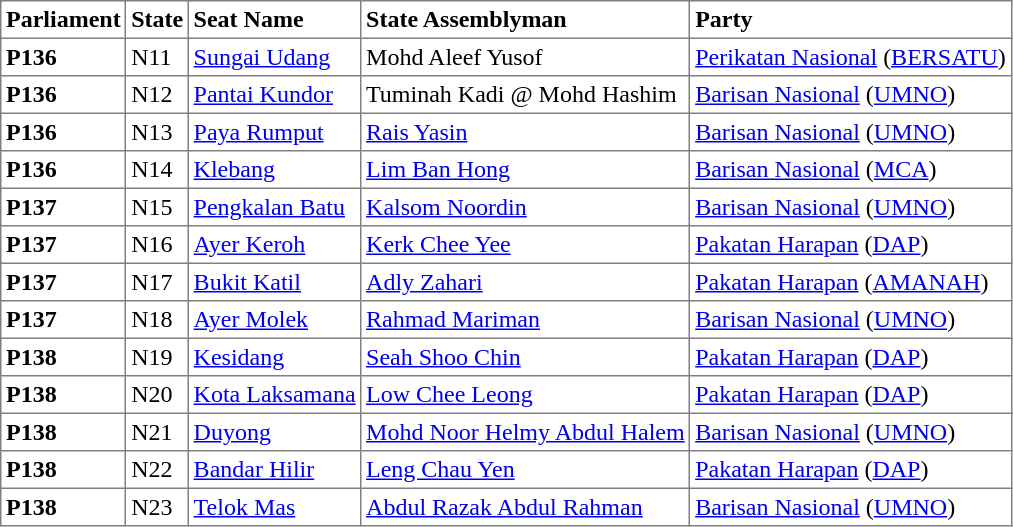<table class="toccolours sortable" cellpadding="3" border="1" style="border-collapse:collapse; text-align: left;">
<tr>
<th align="center">Parliament</th>
<th>State</th>
<th>Seat Name</th>
<th>State Assemblyman</th>
<th>Party</th>
</tr>
<tr>
<th align="left">P136</th>
<td>N11</td>
<td><a href='#'>Sungai Udang</a></td>
<td>Mohd Aleef Yusof</td>
<td><a href='#'>Perikatan Nasional</a> (<a href='#'>BERSATU</a>)</td>
</tr>
<tr>
<th align="left">P136</th>
<td>N12</td>
<td><a href='#'>Pantai Kundor</a></td>
<td>Tuminah Kadi @ Mohd Hashim</td>
<td><a href='#'>Barisan Nasional</a> (<a href='#'>UMNO</a>)</td>
</tr>
<tr>
<th align="left">P136</th>
<td>N13</td>
<td><a href='#'>Paya Rumput</a></td>
<td><a href='#'>Rais Yasin</a></td>
<td><a href='#'>Barisan Nasional</a> (<a href='#'>UMNO</a>)</td>
</tr>
<tr>
<th align="left">P136</th>
<td>N14</td>
<td><a href='#'>Klebang</a></td>
<td><a href='#'>Lim Ban Hong</a></td>
<td><a href='#'>Barisan Nasional</a> (<a href='#'>MCA</a>)</td>
</tr>
<tr>
<th align="left">P137</th>
<td>N15</td>
<td><a href='#'>Pengkalan Batu</a></td>
<td><a href='#'>Kalsom Noordin</a></td>
<td><a href='#'>Barisan Nasional</a> (<a href='#'>UMNO</a>)</td>
</tr>
<tr>
<th align="left">P137</th>
<td>N16</td>
<td><a href='#'>Ayer Keroh</a></td>
<td><a href='#'>Kerk Chee Yee</a></td>
<td><a href='#'>Pakatan Harapan</a> (<a href='#'>DAP</a>)</td>
</tr>
<tr>
<th>P137</th>
<td>N17</td>
<td><a href='#'>Bukit Katil</a></td>
<td><a href='#'>Adly Zahari</a></td>
<td><a href='#'>Pakatan Harapan</a> (<a href='#'>AMANAH</a>)</td>
</tr>
<tr>
<th>P137</th>
<td>N18</td>
<td><a href='#'>Ayer Molek</a></td>
<td><a href='#'>Rahmad Mariman</a></td>
<td><a href='#'>Barisan Nasional</a> (<a href='#'>UMNO</a>)</td>
</tr>
<tr>
<th>P138</th>
<td>N19</td>
<td><a href='#'>Kesidang</a></td>
<td><a href='#'>Seah Shoo Chin</a></td>
<td><a href='#'>Pakatan Harapan</a> (<a href='#'>DAP</a>)</td>
</tr>
<tr>
<th>P138</th>
<td>N20</td>
<td><a href='#'>Kota Laksamana</a></td>
<td><a href='#'>Low Chee Leong</a></td>
<td><a href='#'>Pakatan Harapan</a> (<a href='#'>DAP</a>)</td>
</tr>
<tr>
<th>P138</th>
<td>N21</td>
<td><a href='#'>Duyong</a></td>
<td><a href='#'>Mohd Noor Helmy Abdul Halem</a></td>
<td><a href='#'>Barisan Nasional</a> (<a href='#'>UMNO</a>)</td>
</tr>
<tr>
<th>P138</th>
<td>N22</td>
<td><a href='#'>Bandar Hilir</a></td>
<td><a href='#'>Leng Chau Yen</a></td>
<td><a href='#'>Pakatan Harapan</a> (<a href='#'>DAP</a>)</td>
</tr>
<tr>
<th>P138</th>
<td>N23</td>
<td><a href='#'>Telok Mas</a></td>
<td><a href='#'>Abdul Razak Abdul Rahman</a></td>
<td><a href='#'>Barisan Nasional</a> (<a href='#'>UMNO</a>)</td>
</tr>
</table>
